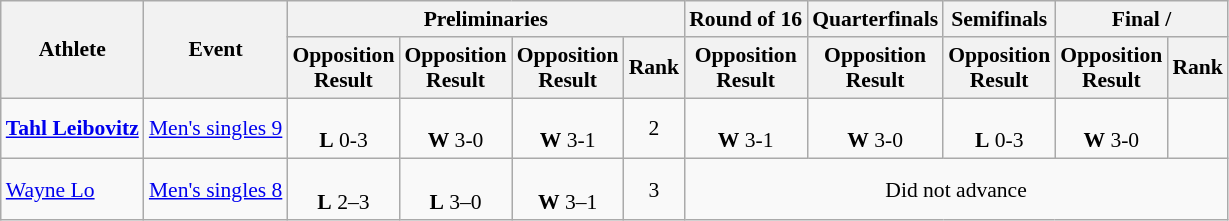<table class=wikitable style="font-size:90%">
<tr>
<th rowspan="2">Athlete</th>
<th rowspan="2">Event</th>
<th colspan="4">Preliminaries</th>
<th>Round of 16</th>
<th>Quarterfinals</th>
<th>Semifinals</th>
<th colspan="2">Final / </th>
</tr>
<tr>
<th>Opposition<br>Result</th>
<th>Opposition<br>Result</th>
<th>Opposition<br>Result</th>
<th>Rank</th>
<th>Opposition<br>Result</th>
<th>Opposition<br>Result</th>
<th>Opposition<br>Result</th>
<th>Opposition<br>Result</th>
<th>Rank</th>
</tr>
<tr>
<td><strong><a href='#'>Tahl Leibovitz</a></strong></td>
<td><a href='#'>Men's singles 9</a></td>
<td align="center"><br><strong>L</strong> 0-3</td>
<td align="center"><br><strong>W</strong> 3-0</td>
<td align="center"><br><strong>W</strong> 3-1</td>
<td align="center">2</td>
<td align="center"><br><strong>W</strong> 3-1</td>
<td align="center"><br><strong>W</strong> 3-0</td>
<td align="center"><br><strong>L</strong> 0-3</td>
<td align="center"><br><strong>W</strong> 3-0</td>
<td align="center"></td>
</tr>
<tr>
<td><a href='#'>Wayne Lo</a></td>
<td><a href='#'>Men's singles 8</a></td>
<td align="center"><br><strong>L</strong> 2–3</td>
<td align="center"><br><strong>L</strong> 3–0</td>
<td align="center"><br><strong>W</strong> 3–1</td>
<td align="center">3</td>
<td align="center" colspan="5">Did not advance</td>
</tr>
</table>
